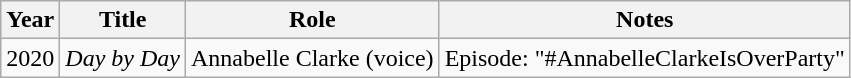<table class="wikitable sortable">
<tr>
<th>Year</th>
<th>Title</th>
<th>Role</th>
<th>Notes</th>
</tr>
<tr>
<td>2020</td>
<td><em>Day by Day</em></td>
<td>Annabelle Clarke (voice)</td>
<td>Episode: "#AnnabelleClarkeIsOverParty"</td>
</tr>
</table>
